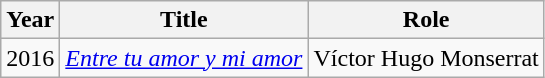<table class="wikitable sortable">
<tr>
<th>Year</th>
<th>Title</th>
<th>Role</th>
</tr>
<tr>
<td>2016</td>
<td><em><a href='#'>Entre tu amor y mi amor</a></em></td>
<td>Víctor Hugo Monserrat</td>
</tr>
</table>
